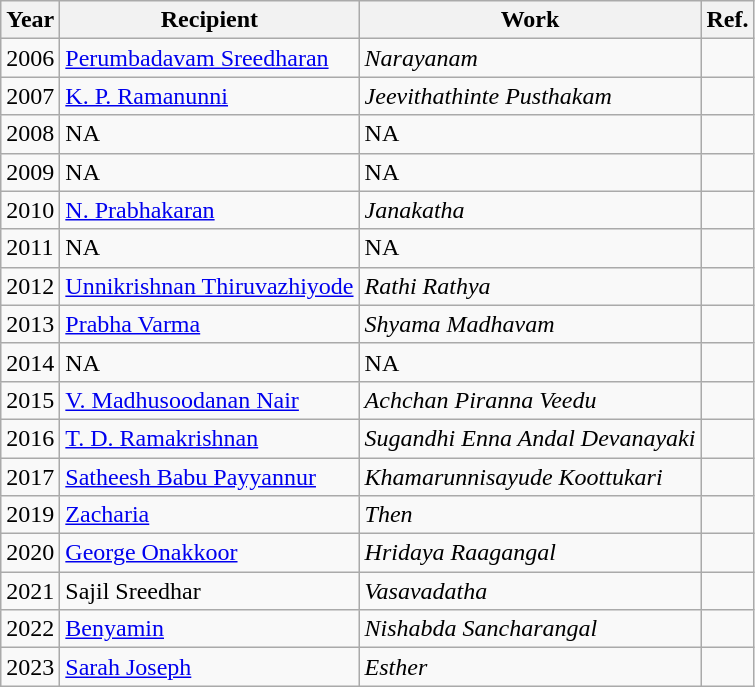<table class="wikitable">
<tr>
<th>Year</th>
<th>Recipient</th>
<th>Work</th>
<th>Ref.</th>
</tr>
<tr>
<td>2006</td>
<td><a href='#'>Perumbadavam Sreedharan</a></td>
<td><em>Narayanam</em></td>
<td></td>
</tr>
<tr>
<td>2007</td>
<td><a href='#'>K. P. Ramanunni</a></td>
<td><em>Jeevithathinte Pusthakam</em></td>
<td></td>
</tr>
<tr>
<td>2008</td>
<td>NA</td>
<td>NA</td>
<td></td>
</tr>
<tr>
<td>2009</td>
<td>NA</td>
<td>NA</td>
<td></td>
</tr>
<tr>
<td>2010</td>
<td><a href='#'>N. Prabhakaran</a></td>
<td><em>Janakatha</em></td>
<td></td>
</tr>
<tr>
<td>2011</td>
<td>NA</td>
<td>NA</td>
<td></td>
</tr>
<tr>
<td>2012</td>
<td><a href='#'>Unnikrishnan Thiruvazhiyode</a></td>
<td><em>Rathi Rathya</em></td>
<td></td>
</tr>
<tr>
<td>2013</td>
<td><a href='#'>Prabha Varma</a></td>
<td><em>Shyama Madhavam</em></td>
<td></td>
</tr>
<tr>
<td>2014</td>
<td>NA</td>
<td>NA</td>
<td></td>
</tr>
<tr>
<td>2015</td>
<td><a href='#'>V. Madhusoodanan Nair</a></td>
<td><em>Achchan Piranna Veedu</em></td>
<td></td>
</tr>
<tr>
<td>2016</td>
<td><a href='#'>T. D. Ramakrishnan</a></td>
<td><em>Sugandhi Enna Andal Devanayaki</em></td>
<td></td>
</tr>
<tr>
<td>2017</td>
<td><a href='#'>Satheesh Babu Payyannur</a></td>
<td><em>Khamarunnisayude Koottukari</em></td>
<td></td>
</tr>
<tr>
<td>2019</td>
<td><a href='#'>Zacharia</a></td>
<td><em>Then</em></td>
<td></td>
</tr>
<tr>
<td>2020</td>
<td><a href='#'>George Onakkoor</a></td>
<td><em>Hridaya Raagangal</em></td>
<td></td>
</tr>
<tr>
<td>2021</td>
<td>Sajil Sreedhar</td>
<td><em>Vasavadatha</em></td>
<td></td>
</tr>
<tr>
<td>2022</td>
<td><a href='#'>Benyamin</a></td>
<td><em>Nishabda Sancharangal</em></td>
<td></td>
</tr>
<tr>
<td>2023</td>
<td><a href='#'>Sarah Joseph</a></td>
<td><em>Esther</em></td>
<td></td>
</tr>
</table>
